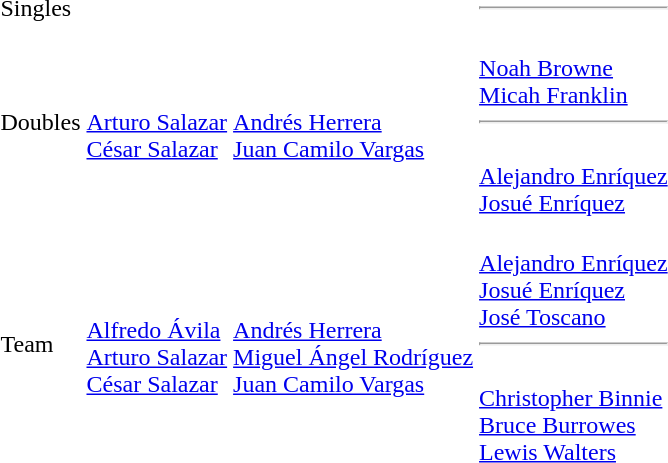<table>
<tr>
<td>Singles</td>
<td></td>
<td></td>
<td><hr></td>
</tr>
<tr>
<td>Doubles</td>
<td><br><a href='#'>Arturo Salazar</a><br><a href='#'>César Salazar</a></td>
<td><br><a href='#'>Andrés Herrera</a><br><a href='#'>Juan Camilo Vargas</a></td>
<td><br><a href='#'>Noah Browne</a><br><a href='#'>Micah Franklin</a><hr><br><a href='#'>Alejandro Enríquez</a><br><a href='#'>Josué Enríquez</a></td>
</tr>
<tr>
<td>Team</td>
<td><br><a href='#'>Alfredo Ávila</a><br><a href='#'>Arturo Salazar</a><br><a href='#'>César Salazar</a></td>
<td><br><a href='#'>Andrés Herrera</a><br><a href='#'>Miguel Ángel Rodríguez</a><br><a href='#'>Juan Camilo Vargas</a></td>
<td><br><a href='#'>Alejandro Enríquez</a><br><a href='#'>Josué Enríquez</a><br><a href='#'>José Toscano</a><hr><br><a href='#'>Christopher Binnie</a><br><a href='#'>Bruce Burrowes</a><br><a href='#'>Lewis Walters</a></td>
</tr>
</table>
